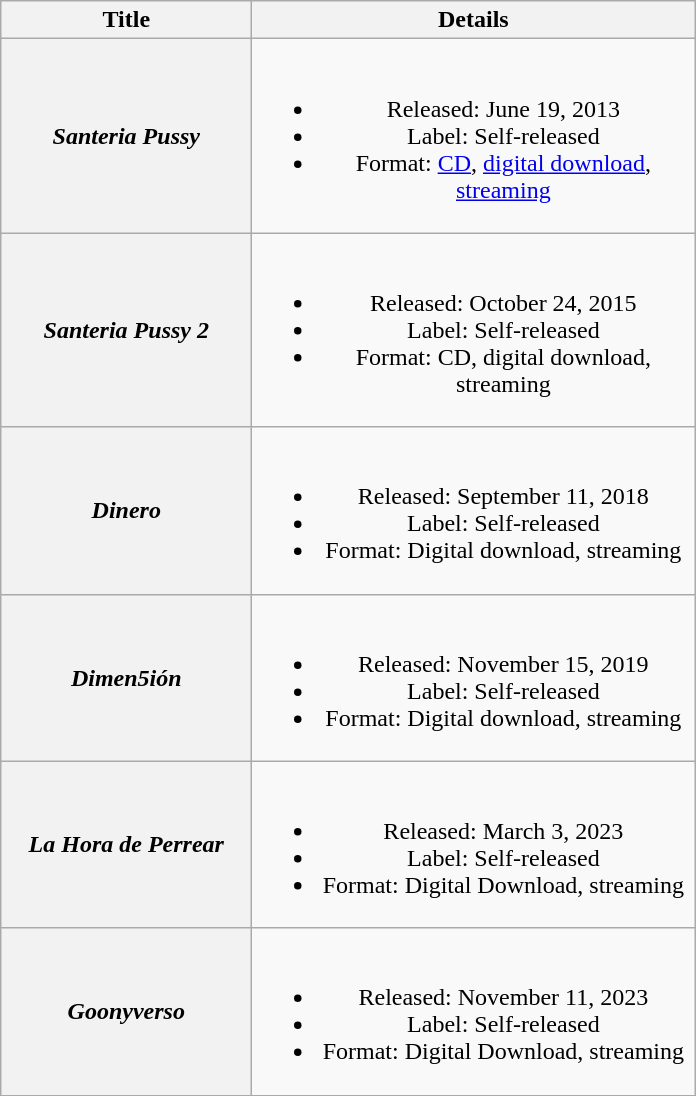<table class="wikitable plainrowheaders" style="text-align:center;">
<tr>
<th scope="col" style="width:10em;">Title</th>
<th scope="col" style="width:18em;">Details</th>
</tr>
<tr>
<th scope="row"><em>Santeria Pussy</em></th>
<td><br><ul><li>Released: June 19, 2013</li><li>Label: Self-released</li><li>Format: <a href='#'>CD</a>, <a href='#'>digital download</a>, <a href='#'>streaming</a></li></ul></td>
</tr>
<tr>
<th scope="row"><em>Santeria Pussy 2</em></th>
<td><br><ul><li>Released: October 24, 2015</li><li>Label: Self-released</li><li>Format: CD, digital download, streaming</li></ul></td>
</tr>
<tr>
<th scope="row"><em>Dinero</em></th>
<td><br><ul><li>Released: September 11, 2018</li><li>Label: Self-released</li><li>Format: Digital download, streaming</li></ul></td>
</tr>
<tr>
<th scope="row"><em>Dimen5ión</em></th>
<td><br><ul><li>Released: November 15, 2019</li><li>Label: Self-released</li><li>Format: Digital download, streaming</li></ul></td>
</tr>
<tr>
<th scope="row"><em>La Hora de Perrear</em></th>
<td><br><ul><li>Released: March 3, 2023</li><li>Label: Self-released</li><li>Format: Digital Download, streaming</li></ul></td>
</tr>
<tr>
<th scope="row"><em>Goonyverso</em></th>
<td><br><ul><li>Released: November 11, 2023</li><li>Label: Self-released</li><li>Format: Digital Download, streaming</li></ul></td>
</tr>
</table>
